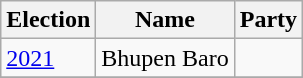<table class="wikitable sortable">
<tr>
<th>Election</th>
<th>Name</th>
<th colspan=2>Party</th>
</tr>
<tr>
<td><a href='#'>2021</a></td>
<td>Bhupen Baro</td>
<td></td>
</tr>
<tr>
</tr>
</table>
